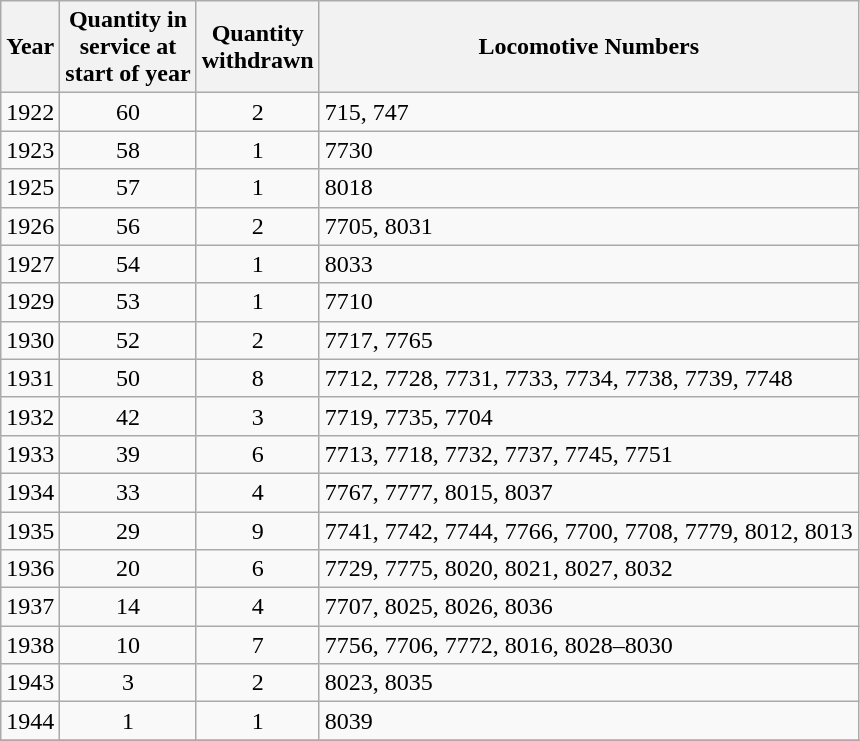<table class=wikitable style=text-align:center>
<tr>
<th>Year</th>
<th>Quantity in<br>service at<br>start of year</th>
<th>Quantity<br>withdrawn</th>
<th>Locomotive Numbers</th>
</tr>
<tr>
<td>1922</td>
<td>60</td>
<td>2</td>
<td style=text-align:left>715, 747</td>
</tr>
<tr>
<td>1923</td>
<td>58</td>
<td>1</td>
<td style=text-align:left>7730</td>
</tr>
<tr>
<td>1925</td>
<td>57</td>
<td>1</td>
<td style=text-align:left>8018</td>
</tr>
<tr>
<td>1926</td>
<td>56</td>
<td>2</td>
<td style=text-align:left>7705, 8031</td>
</tr>
<tr>
<td>1927</td>
<td>54</td>
<td>1</td>
<td style=text-align:left>8033</td>
</tr>
<tr>
<td>1929</td>
<td>53</td>
<td>1</td>
<td style=text-align:left>7710</td>
</tr>
<tr>
<td>1930</td>
<td>52</td>
<td>2</td>
<td style=text-align:left>7717, 7765</td>
</tr>
<tr>
<td>1931</td>
<td>50</td>
<td>8</td>
<td style=text-align:left>7712, 7728, 7731, 7733, 7734, 7738, 7739, 7748</td>
</tr>
<tr>
<td>1932</td>
<td>42</td>
<td>3</td>
<td style=text-align:left>7719, 7735, 7704</td>
</tr>
<tr>
<td>1933</td>
<td>39</td>
<td>6</td>
<td style=text-align:left>7713, 7718, 7732, 7737, 7745, 7751</td>
</tr>
<tr>
<td>1934</td>
<td>33</td>
<td>4</td>
<td style=text-align:left>7767, 7777, 8015, 8037</td>
</tr>
<tr>
<td>1935</td>
<td>29</td>
<td>9</td>
<td style=text-align:left>7741, 7742, 7744, 7766, 7700, 7708, 7779, 8012, 8013</td>
</tr>
<tr>
<td>1936</td>
<td>20</td>
<td>6</td>
<td style=text-align:left>7729, 7775, 8020, 8021, 8027, 8032</td>
</tr>
<tr>
<td>1937</td>
<td>14</td>
<td>4</td>
<td style=text-align:left>7707, 8025, 8026, 8036</td>
</tr>
<tr>
<td>1938</td>
<td>10</td>
<td>7</td>
<td style=text-align:left>7756, 7706, 7772, 8016, 8028–8030</td>
</tr>
<tr>
<td>1943</td>
<td>3</td>
<td>2</td>
<td style=text-align:left>8023, 8035</td>
</tr>
<tr>
<td>1944</td>
<td>1</td>
<td>1</td>
<td style=text-align:left>8039</td>
</tr>
<tr>
</tr>
</table>
